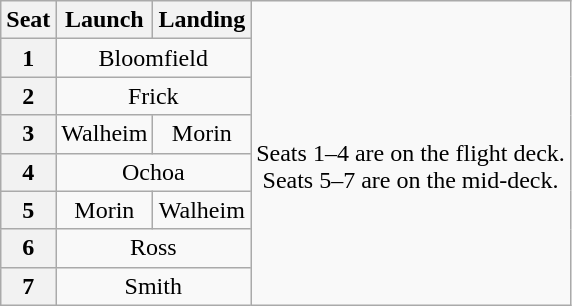<table class="wikitable" style="text-align:center">
<tr>
<th>Seat</th>
<th>Launch</th>
<th>Landing</th>
<td rowspan=8><br>Seats 1–4 are on the flight deck.<br>Seats 5–7 are on the mid-deck.</td>
</tr>
<tr>
<th>1</th>
<td colspan=2>Bloomfield</td>
</tr>
<tr>
<th>2</th>
<td colspan=2>Frick</td>
</tr>
<tr>
<th>3</th>
<td>Walheim</td>
<td>Morin</td>
</tr>
<tr>
<th>4</th>
<td colspan=2>Ochoa</td>
</tr>
<tr>
<th>5</th>
<td>Morin</td>
<td>Walheim</td>
</tr>
<tr>
<th>6</th>
<td colspan=2>Ross</td>
</tr>
<tr>
<th>7</th>
<td colspan=2>Smith</td>
</tr>
</table>
